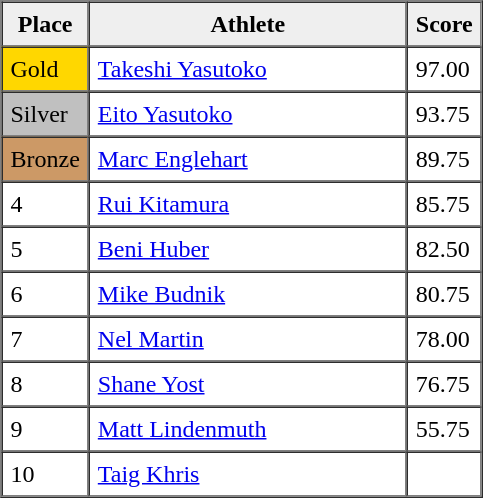<table border=1 cellpadding=5 cellspacing=0>
<tr>
<th style="background:#efefef;" width="20">Place</th>
<th style="background:#efefef;" width="200">Athlete</th>
<th style="background:#efefef;" width="20">Score</th>
</tr>
<tr align=left>
<td style="background:gold;">Gold</td>
<td><a href='#'>Takeshi Yasutoko</a></td>
<td>97.00</td>
</tr>
<tr align=left>
<td style="background:silver;">Silver</td>
<td><a href='#'>Eito Yasutoko</a></td>
<td>93.75</td>
</tr>
<tr align=left>
<td style="background:#CC9966;">Bronze</td>
<td><a href='#'>Marc Englehart</a></td>
<td>89.75</td>
</tr>
<tr align=left>
<td>4</td>
<td><a href='#'>Rui Kitamura</a></td>
<td>85.75</td>
</tr>
<tr align=left>
<td>5</td>
<td><a href='#'>Beni Huber</a></td>
<td>82.50</td>
</tr>
<tr align=left>
<td>6</td>
<td><a href='#'>Mike Budnik</a></td>
<td>80.75</td>
</tr>
<tr align=left>
<td>7</td>
<td><a href='#'>Nel Martin</a></td>
<td>78.00</td>
</tr>
<tr align=left>
<td>8</td>
<td><a href='#'>Shane Yost</a></td>
<td>76.75</td>
</tr>
<tr align=left>
<td>9</td>
<td><a href='#'>Matt Lindenmuth</a></td>
<td>55.75</td>
</tr>
<tr align=left>
<td>10</td>
<td><a href='#'>Taig Khris</a></td>
<td></td>
</tr>
</table>
